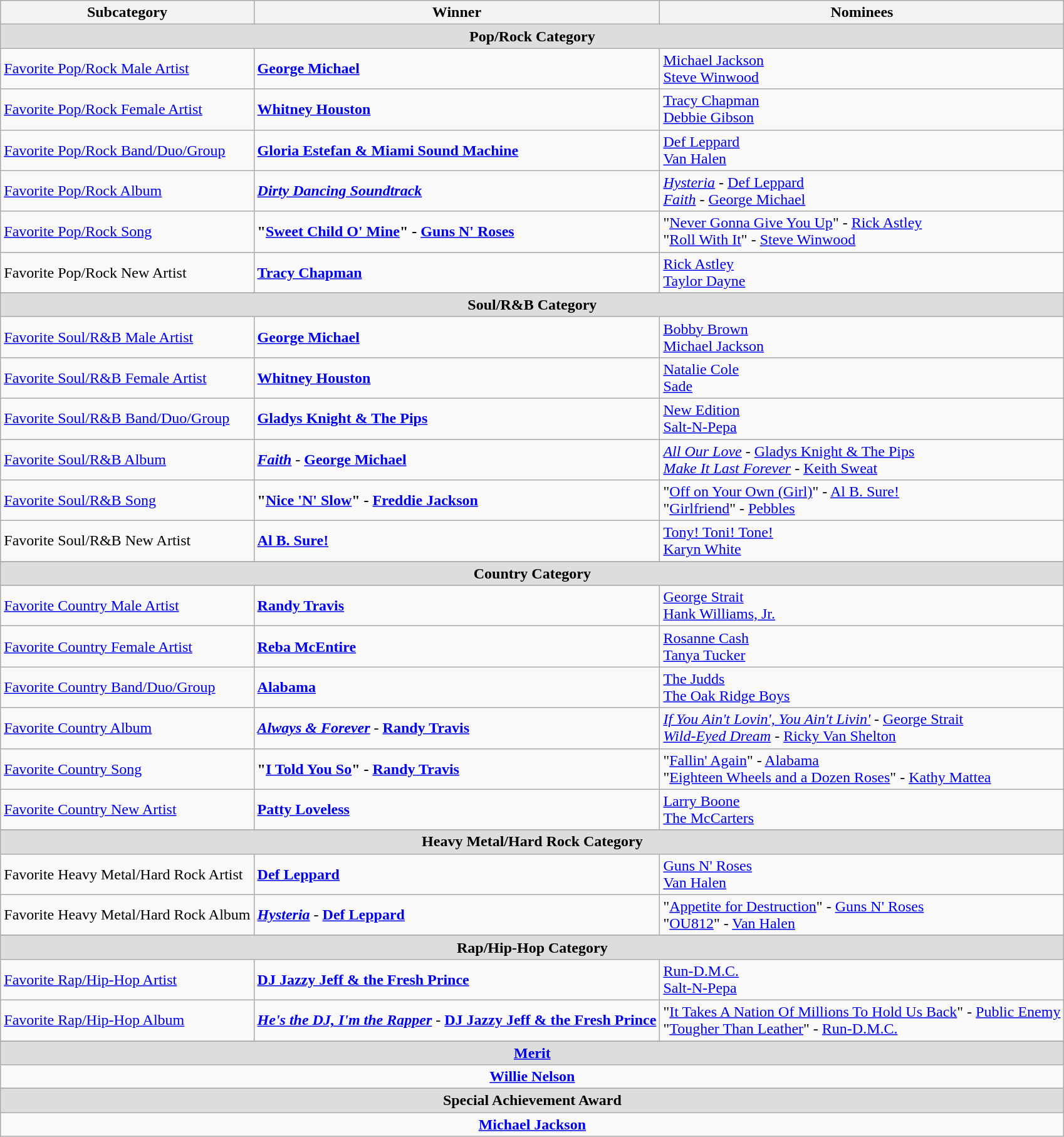<table class="wikitable">
<tr>
<th><strong>Subcategory</strong></th>
<th><strong>Winner</strong></th>
<th><strong>Nominees</strong></th>
</tr>
<tr bgcolor="#DDDDDD">
<td colspan=8 align=center><strong>Pop/Rock Category</strong></td>
</tr>
<tr>
<td><a href='#'>Favorite Pop/Rock Male Artist</a></td>
<td><strong><a href='#'>George Michael</a></strong></td>
<td><a href='#'>Michael Jackson</a> <br> <a href='#'>Steve Winwood</a></td>
</tr>
<tr>
<td><a href='#'>Favorite Pop/Rock Female Artist</a></td>
<td><strong><a href='#'>Whitney Houston</a></strong></td>
<td><a href='#'>Tracy Chapman</a> <br> <a href='#'>Debbie Gibson</a></td>
</tr>
<tr>
<td><a href='#'>Favorite Pop/Rock Band/Duo/Group</a></td>
<td><strong><a href='#'>Gloria Estefan & Miami Sound Machine</a></strong></td>
<td><a href='#'>Def Leppard</a> <br> <a href='#'>Van Halen</a></td>
</tr>
<tr>
<td><a href='#'>Favorite Pop/Rock Album</a></td>
<td><strong><em><a href='#'>Dirty Dancing Soundtrack</a></em></strong></td>
<td><em><a href='#'>Hysteria</a></em> - <a href='#'>Def Leppard</a> <br> <em><a href='#'>Faith</a></em> - <a href='#'>George Michael</a></td>
</tr>
<tr>
<td><a href='#'>Favorite Pop/Rock Song</a></td>
<td><strong>"<a href='#'>Sweet Child O' Mine</a>" - <a href='#'>Guns N' Roses</a></strong></td>
<td>"<a href='#'>Never Gonna Give You Up</a>" - <a href='#'>Rick Astley</a> <br> "<a href='#'>Roll With It</a>" - <a href='#'>Steve Winwood</a></td>
</tr>
<tr>
<td>Favorite Pop/Rock New Artist</td>
<td><strong><a href='#'>Tracy Chapman</a></strong></td>
<td><a href='#'>Rick Astley</a> <br> <a href='#'>Taylor Dayne</a></td>
</tr>
<tr>
</tr>
<tr bgcolor="#DDDDDD">
<td colspan=8 align=center><strong>Soul/R&B Category</strong></td>
</tr>
<tr>
<td><a href='#'>Favorite Soul/R&B Male Artist</a></td>
<td><strong><a href='#'>George Michael</a></strong></td>
<td><a href='#'>Bobby Brown</a> <br> <a href='#'>Michael Jackson</a></td>
</tr>
<tr>
<td><a href='#'>Favorite Soul/R&B Female Artist</a></td>
<td><strong><a href='#'>Whitney Houston</a></strong></td>
<td><a href='#'>Natalie Cole</a> <br> <a href='#'>Sade</a></td>
</tr>
<tr>
<td><a href='#'>Favorite Soul/R&B Band/Duo/Group</a></td>
<td><strong><a href='#'>Gladys Knight & The Pips</a></strong></td>
<td><a href='#'>New Edition</a> <br> <a href='#'>Salt-N-Pepa</a></td>
</tr>
<tr>
<td><a href='#'>Favorite Soul/R&B Album</a></td>
<td><strong><em><a href='#'>Faith</a></em></strong> - <strong><a href='#'>George Michael</a></strong></td>
<td><em><a href='#'>All Our Love</a></em> - <a href='#'>Gladys Knight & The Pips</a> <br> <em><a href='#'>Make It Last Forever</a></em> - <a href='#'>Keith Sweat</a></td>
</tr>
<tr>
<td><a href='#'>Favorite Soul/R&B Song</a></td>
<td><strong>"<a href='#'>Nice 'N' Slow</a>" - <a href='#'>Freddie Jackson</a></strong></td>
<td>"<a href='#'>Off on Your Own (Girl)</a>" - <a href='#'>Al B. Sure!</a> <br> "<a href='#'>Girlfriend</a>" - <a href='#'>Pebbles</a></td>
</tr>
<tr>
<td>Favorite Soul/R&B New Artist</td>
<td><strong><a href='#'>Al B. Sure!</a></strong></td>
<td><a href='#'>Tony! Toni! Tone!</a> <br> <a href='#'>Karyn White</a></td>
</tr>
<tr>
</tr>
<tr bgcolor="#DDDDDD">
<td colspan=8 align=center><strong>Country Category</strong></td>
</tr>
<tr>
<td><a href='#'>Favorite Country Male Artist</a></td>
<td><strong><a href='#'>Randy Travis</a></strong></td>
<td><a href='#'>George Strait</a> <br> <a href='#'>Hank Williams, Jr.</a></td>
</tr>
<tr>
<td><a href='#'>Favorite Country Female Artist</a></td>
<td><strong><a href='#'>Reba McEntire</a></strong></td>
<td><a href='#'>Rosanne Cash</a> <br> <a href='#'>Tanya Tucker</a></td>
</tr>
<tr>
<td><a href='#'>Favorite Country Band/Duo/Group</a></td>
<td><strong><a href='#'>Alabama</a></strong></td>
<td><a href='#'>The Judds</a> <br> <a href='#'>The Oak Ridge Boys</a></td>
</tr>
<tr>
<td><a href='#'>Favorite Country Album</a></td>
<td><strong><em><a href='#'>Always & Forever</a></em></strong> - <strong><a href='#'>Randy Travis</a></strong></td>
<td><em><a href='#'>If You Ain't Lovin', You Ain't Livin'</a></em> - <a href='#'>George Strait</a> <br> <em><a href='#'>Wild-Eyed Dream</a></em> - <a href='#'>Ricky Van Shelton</a></td>
</tr>
<tr>
<td><a href='#'>Favorite Country Song</a></td>
<td><strong>"<a href='#'>I Told You So</a>" - <a href='#'>Randy Travis</a></strong></td>
<td>"<a href='#'>Fallin' Again</a>" - <a href='#'>Alabama</a> <br> "<a href='#'>Eighteen Wheels and a Dozen Roses</a>" - <a href='#'>Kathy Mattea</a></td>
</tr>
<tr>
<td><a href='#'>Favorite Country New Artist</a></td>
<td><strong><a href='#'>Patty Loveless</a></strong></td>
<td><a href='#'>Larry Boone</a> <br> <a href='#'>The McCarters</a></td>
</tr>
<tr>
</tr>
<tr bgcolor="#DDDDDD">
<td colspan=8 align=center><strong>Heavy Metal/Hard Rock Category</strong></td>
</tr>
<tr>
<td>Favorite Heavy Metal/Hard Rock Artist</td>
<td><strong><a href='#'>Def Leppard</a></strong></td>
<td><a href='#'>Guns N' Roses</a> <br> <a href='#'>Van Halen</a></td>
</tr>
<tr>
<td>Favorite Heavy Metal/Hard Rock Album</td>
<td><strong><em><a href='#'>Hysteria</a></em></strong> - <strong><a href='#'>Def Leppard</a></strong></td>
<td>"<a href='#'>Appetite for Destruction</a>" - <a href='#'>Guns N' Roses</a> <br> "<a href='#'>OU812</a>" - <a href='#'>Van Halen</a></td>
</tr>
<tr>
</tr>
<tr bgcolor="#DDDDDD">
<td colspan=8 align=center><strong>Rap/Hip-Hop Category</strong></td>
</tr>
<tr>
<td><a href='#'>Favorite Rap/Hip-Hop Artist</a></td>
<td><strong><a href='#'>DJ Jazzy Jeff & the Fresh Prince</a></strong></td>
<td><a href='#'>Run-D.M.C.</a> <br> <a href='#'>Salt-N-Pepa</a></td>
</tr>
<tr>
<td><a href='#'>Favorite Rap/Hip-Hop Album</a></td>
<td><strong><em><a href='#'>He's the DJ, I'm the Rapper</a></em></strong> - <strong><a href='#'>DJ Jazzy Jeff & the Fresh Prince</a></strong></td>
<td>"<a href='#'>It Takes A Nation Of Millions To Hold Us Back</a>" - <a href='#'>Public Enemy</a> <br> "<a href='#'>Tougher Than Leather</a>" - <a href='#'>Run-D.M.C.</a></td>
</tr>
<tr>
</tr>
<tr bgcolor="#DDDDDD">
<td colspan=8 align=center><strong><a href='#'>Merit</a></strong></td>
</tr>
<tr>
<td colspan=8 align=center><strong><a href='#'>Willie Nelson</a></strong></td>
</tr>
<tr>
</tr>
<tr bgcolor="#DDDDDD">
<td colspan=8 align=center><strong>Special Achievement Award</strong></td>
</tr>
<tr>
<td colspan=8 align=center><strong><a href='#'>Michael Jackson</a></strong></td>
</tr>
</table>
